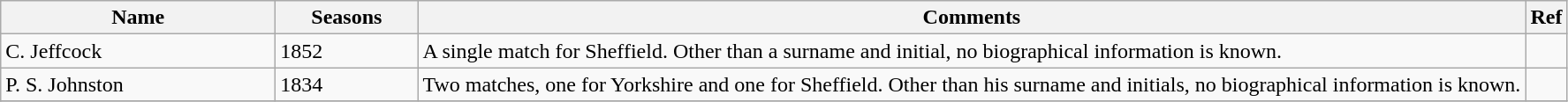<table class="wikitable">
<tr>
<th style="width:200px">Name</th>
<th style="width: 100px">Seasons</th>
<th>Comments</th>
<th>Ref</th>
</tr>
<tr>
<td>C. Jeffcock</td>
<td>1852</td>
<td>A single match for Sheffield. Other than a surname and initial, no biographical information is known.</td>
<td></td>
</tr>
<tr>
<td>P. S. Johnston</td>
<td>1834</td>
<td>Two matches, one for Yorkshire and one for Sheffield. Other than his surname and initials, no biographical information is known.</td>
<td></td>
</tr>
<tr>
</tr>
</table>
